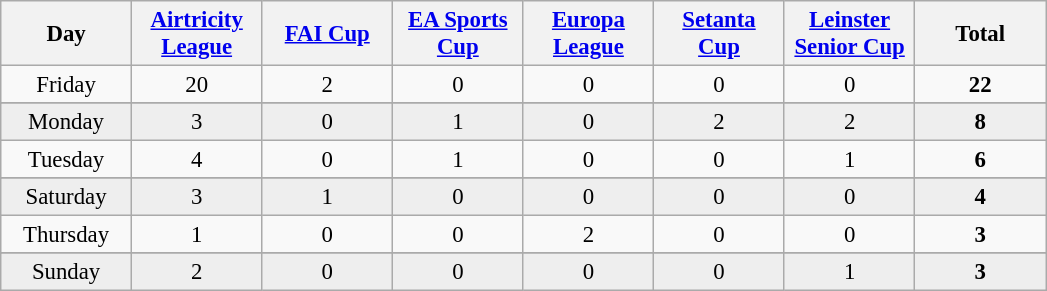<table class="wikitable" style="font-size: 95%; text-align: center;">
<tr>
<th width=80>Day</th>
<th width=80><a href='#'>Airtricity League</a></th>
<th width=80><a href='#'>FAI Cup</a></th>
<th width=80><a href='#'>EA Sports Cup</a></th>
<th width=80><a href='#'>Europa League</a></th>
<th width=80><a href='#'>Setanta Cup</a></th>
<th width=80><a href='#'>Leinster Senior Cup</a></th>
<th width=80>Total</th>
</tr>
<tr>
<td>Friday</td>
<td>20</td>
<td>2</td>
<td>0</td>
<td>0</td>
<td>0</td>
<td>0</td>
<td><strong>22</strong></td>
</tr>
<tr>
</tr>
<tr bgcolor=#EEEEEE>
<td>Monday</td>
<td>3</td>
<td>0</td>
<td>1</td>
<td>0</td>
<td>2</td>
<td>2</td>
<td><strong>8</strong></td>
</tr>
<tr>
<td>Tuesday</td>
<td>4</td>
<td>0</td>
<td>1</td>
<td>0</td>
<td>0</td>
<td>1</td>
<td><strong>6</strong></td>
</tr>
<tr>
</tr>
<tr bgcolor=#EEEEEE>
<td>Saturday</td>
<td>3</td>
<td>1</td>
<td>0</td>
<td>0</td>
<td>0</td>
<td>0</td>
<td><strong>4</strong></td>
</tr>
<tr>
<td>Thursday</td>
<td>1</td>
<td>0</td>
<td>0</td>
<td>2</td>
<td>0</td>
<td>0</td>
<td><strong>3</strong></td>
</tr>
<tr>
</tr>
<tr bgcolor=#EEEEEE>
<td>Sunday</td>
<td>2</td>
<td>0</td>
<td>0</td>
<td>0</td>
<td>0</td>
<td>1</td>
<td><strong>3</strong></td>
</tr>
</table>
